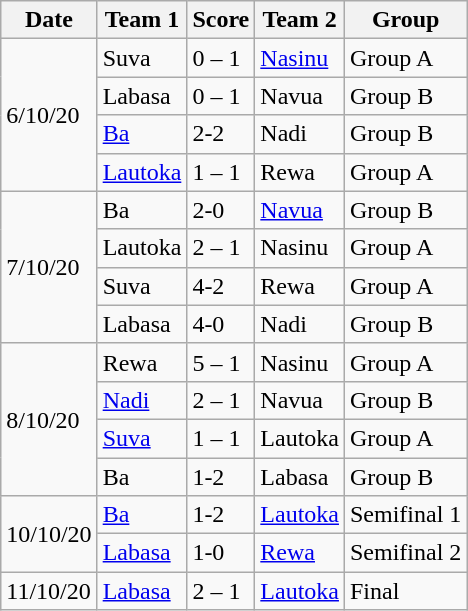<table class="wikitable">
<tr>
<th>Date</th>
<th>Team 1</th>
<th>Score</th>
<th>Team 2</th>
<th>Group</th>
</tr>
<tr>
<td rowspan="4">6/10/20</td>
<td>Suva</td>
<td>0 – 1</td>
<td><a href='#'>Nasinu</a></td>
<td>Group A</td>
</tr>
<tr>
<td>Labasa</td>
<td>0 – 1</td>
<td>Navua</td>
<td>Group B</td>
</tr>
<tr>
<td><a href='#'>Ba</a></td>
<td>2-2</td>
<td>Nadi</td>
<td>Group B</td>
</tr>
<tr>
<td><a href='#'>Lautoka</a></td>
<td>1 – 1</td>
<td>Rewa</td>
<td>Group A</td>
</tr>
<tr>
<td rowspan="4">7/10/20</td>
<td>Ba</td>
<td>2-0</td>
<td><a href='#'>Navua</a></td>
<td>Group B</td>
</tr>
<tr>
<td>Lautoka</td>
<td>2 – 1</td>
<td>Nasinu</td>
<td>Group A</td>
</tr>
<tr>
<td>Suva</td>
<td>4-2</td>
<td>Rewa</td>
<td>Group A</td>
</tr>
<tr>
<td>Labasa</td>
<td>4-0</td>
<td>Nadi</td>
<td>Group B</td>
</tr>
<tr>
<td rowspan="4">8/10/20</td>
<td>Rewa</td>
<td>5 – 1</td>
<td>Nasinu</td>
<td>Group A</td>
</tr>
<tr>
<td><a href='#'>Nadi</a></td>
<td>2 – 1</td>
<td>Navua</td>
<td>Group B</td>
</tr>
<tr>
<td><a href='#'>Suva</a></td>
<td>1 – 1</td>
<td>Lautoka</td>
<td>Group A</td>
</tr>
<tr>
<td>Ba</td>
<td>1-2</td>
<td>Labasa</td>
<td>Group B</td>
</tr>
<tr>
<td rowspan="2">10/10/20</td>
<td><a href='#'>Ba</a></td>
<td>1-2</td>
<td><a href='#'>Lautoka</a></td>
<td>Semifinal 1</td>
</tr>
<tr>
<td><a href='#'>Labasa</a></td>
<td>1-0</td>
<td><a href='#'>Rewa</a></td>
<td>Semifinal 2</td>
</tr>
<tr>
<td>11/10/20</td>
<td><a href='#'>Labasa</a></td>
<td>2 – 1</td>
<td><a href='#'>Lautoka</a></td>
<td>Final</td>
</tr>
</table>
